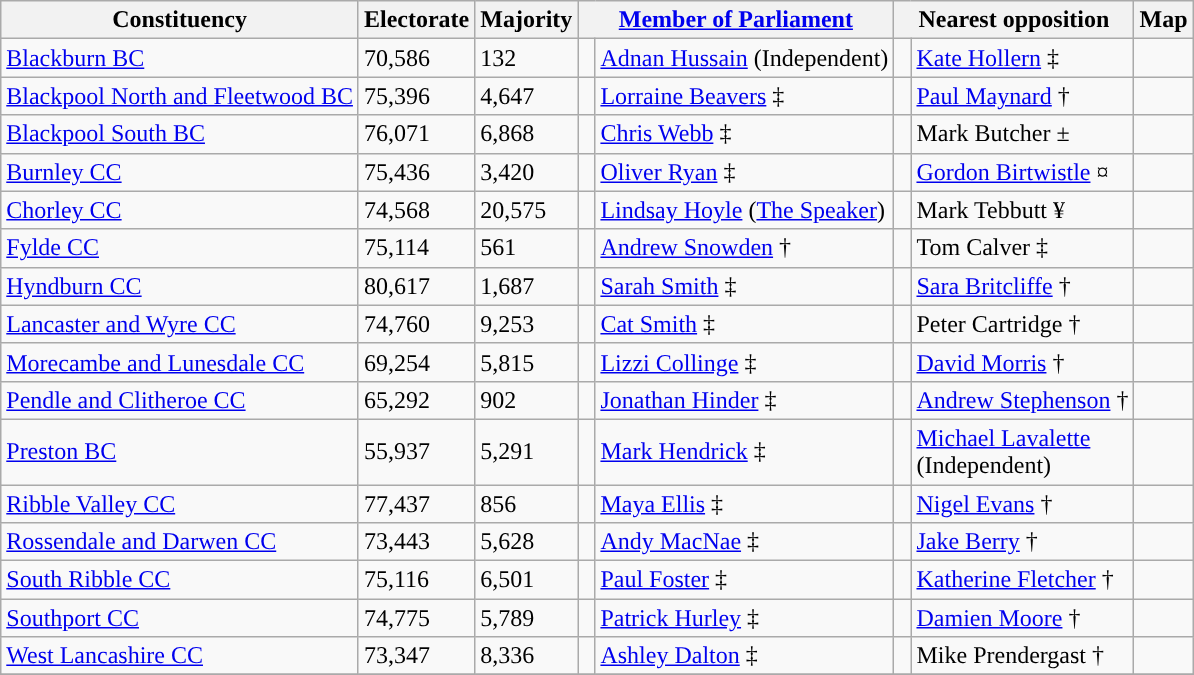<table class="wikitable sortable">
<tr>
<th rowspan="1">Constituency</th>
<th rowspan="1">Electorate</th>
<th rowspan="1">Majority</th>
<th class="unsortable" colspan="2"><a href='#'>Member of Parliament</a></th>
<th class="unsortable" colspan="2">Nearest opposition</th>
<th class="unsortable" rowspan="1">Map</th>
</tr>
<tr>
<td><a href='#'>Blackburn BC</a></td>
<td>70,586</td>
<td>132</td>
<td style="color:inherit;background:"> </td>
<td><a href='#'>Adnan Hussain</a> (Independent)</td>
<td style="color:inherit;background:"> </td>
<td><a href='#'>Kate Hollern</a> ‡</td>
<td></td>
</tr>
<tr>
<td><a href='#'>Blackpool North and Fleetwood BC</a></td>
<td>75,396</td>
<td>4,647</td>
<td style="color:inherit;background:"> </td>
<td><a href='#'>Lorraine Beavers</a> ‡</td>
<td style="color:inherit;background:"> </td>
<td><a href='#'>Paul Maynard</a> †</td>
<td></td>
</tr>
<tr>
<td><a href='#'>Blackpool South BC</a></td>
<td>76,071</td>
<td>6,868</td>
<td style="color:inherit;background:"> </td>
<td><a href='#'>Chris Webb</a> ‡</td>
<td style="color:inherit;background:"> </td>
<td>Mark Butcher ±</td>
<td></td>
</tr>
<tr>
<td><a href='#'>Burnley CC</a></td>
<td>75,436</td>
<td>3,420</td>
<td style="color:inherit;background:"> </td>
<td><a href='#'>Oliver Ryan</a> ‡</td>
<td style="color:inherit;background:"> </td>
<td><a href='#'>Gordon Birtwistle</a> ¤</td>
<td></td>
</tr>
<tr>
<td><a href='#'>Chorley CC</a></td>
<td>74,568</td>
<td>20,575</td>
<td style="color:inherit;background:"> </td>
<td><a href='#'>Lindsay Hoyle</a> (<a href='#'>The Speaker</a>)</td>
<td style="color:inherit;background:"> </td>
<td>Mark Tebbutt ¥</td>
<td></td>
</tr>
<tr>
<td><a href='#'>Fylde CC</a></td>
<td>75,114</td>
<td>561</td>
<td style="color:inherit;background:"> </td>
<td><a href='#'>Andrew Snowden</a> †</td>
<td style="color:inherit;background:"> </td>
<td>Tom Calver ‡</td>
<td></td>
</tr>
<tr>
<td><a href='#'>Hyndburn CC</a></td>
<td>80,617</td>
<td>1,687</td>
<td style="color:inherit;background:"> </td>
<td><a href='#'>Sarah Smith</a> ‡</td>
<td style="color:inherit;background:"> </td>
<td><a href='#'>Sara Britcliffe</a> †</td>
<td></td>
</tr>
<tr>
<td><a href='#'>Lancaster and Wyre CC</a></td>
<td>74,760</td>
<td>9,253</td>
<td style="color:inherit;background:"> </td>
<td><a href='#'>Cat Smith</a> ‡</td>
<td style="color:inherit;background:"> </td>
<td>Peter Cartridge †</td>
<td></td>
</tr>
<tr>
<td><a href='#'>Morecambe and Lunesdale CC</a></td>
<td>69,254</td>
<td>5,815</td>
<td style="color:inherit;background:"> </td>
<td><a href='#'>Lizzi Collinge</a> ‡</td>
<td style="color:inherit;background:"> </td>
<td><a href='#'>David Morris</a> †</td>
<td></td>
</tr>
<tr>
<td><a href='#'>Pendle and Clitheroe CC</a></td>
<td>65,292</td>
<td>902</td>
<td style="color:inherit;background:"> </td>
<td><a href='#'>Jonathan Hinder</a> ‡</td>
<td style="color:inherit;background:"> </td>
<td><a href='#'>Andrew Stephenson</a> †</td>
<td></td>
</tr>
<tr>
<td><a href='#'>Preston BC</a></td>
<td>55,937</td>
<td>5,291</td>
<td style="color:inherit;background:"> </td>
<td><a href='#'>Mark Hendrick</a> ‡</td>
<td style="color:inherit;background:"> </td>
<td><a href='#'>Michael Lavalette</a><br>(Independent)</td>
<td></td>
</tr>
<tr>
<td><a href='#'>Ribble Valley CC</a></td>
<td>77,437</td>
<td>856</td>
<td style="color:inherit;background:"> </td>
<td><a href='#'>Maya Ellis</a> ‡</td>
<td style="color:inherit;background:"> </td>
<td><a href='#'>Nigel Evans</a> †</td>
<td></td>
</tr>
<tr>
<td><a href='#'>Rossendale and Darwen CC</a></td>
<td>73,443</td>
<td>5,628</td>
<td style="color:inherit;background:"> </td>
<td><a href='#'>Andy MacNae</a> ‡</td>
<td style="color:inherit;background:"> </td>
<td><a href='#'>Jake Berry</a> †</td>
<td></td>
</tr>
<tr>
<td><a href='#'>South Ribble CC</a></td>
<td>75,116</td>
<td>6,501</td>
<td style="color:inherit;background:"> </td>
<td><a href='#'>Paul Foster</a> ‡</td>
<td style="color:inherit;background:"> </td>
<td><a href='#'>Katherine Fletcher</a> †</td>
<td></td>
</tr>
<tr>
<td><a href='#'>Southport CC</a></td>
<td>74,775</td>
<td>5,789</td>
<td style="color:inherit;background:"> </td>
<td><a href='#'>Patrick Hurley</a> ‡</td>
<td style="color:inherit;background:"> </td>
<td><a href='#'>Damien Moore</a> †</td>
<td></td>
</tr>
<tr>
<td><a href='#'>West Lancashire CC</a></td>
<td>73,347</td>
<td>8,336</td>
<td style="color:inherit;background:"> </td>
<td><a href='#'>Ashley Dalton</a> ‡</td>
<td style="color:inherit;background:"> </td>
<td>Mike Prendergast †</td>
<td></td>
</tr>
<tr>
</tr>
</table>
